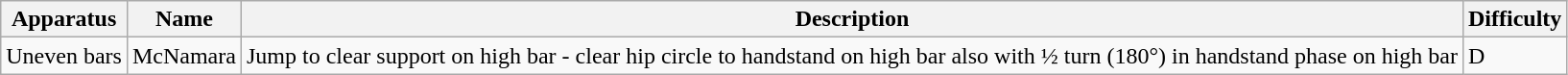<table class="wikitable">
<tr>
<th>Apparatus</th>
<th>Name</th>
<th>Description</th>
<th>Difficulty</th>
</tr>
<tr>
<td>Uneven bars</td>
<td>McNamara</td>
<td>Jump to clear support on high bar - clear hip circle to handstand on high bar also with ½ turn (180°) in handstand phase on high bar</td>
<td>D</td>
</tr>
</table>
